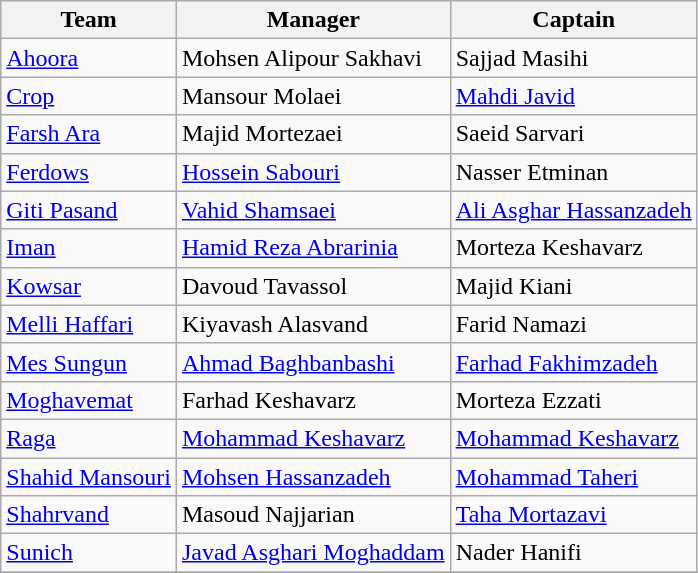<table class="wikitable sortable">
<tr>
<th>Team</th>
<th>Manager</th>
<th>Captain</th>
</tr>
<tr>
<td><a href='#'>Ahoora</a></td>
<td> Mohsen Alipour Sakhavi</td>
<td> Sajjad Masihi</td>
</tr>
<tr>
<td><a href='#'>Crop</a></td>
<td> Mansour Molaei</td>
<td> <a href='#'>Mahdi Javid</a></td>
</tr>
<tr>
<td><a href='#'>Farsh Ara</a></td>
<td> Majid Mortezaei</td>
<td> Saeid Sarvari</td>
</tr>
<tr>
<td><a href='#'>Ferdows</a></td>
<td> <a href='#'>Hossein Sabouri</a></td>
<td> Nasser Etminan</td>
</tr>
<tr>
<td><a href='#'>Giti Pasand</a></td>
<td> <a href='#'>Vahid Shamsaei</a></td>
<td> <a href='#'>Ali Asghar Hassanzadeh</a></td>
</tr>
<tr>
<td><a href='#'>Iman</a></td>
<td> <a href='#'>Hamid Reza Abrarinia</a></td>
<td> Morteza Keshavarz</td>
</tr>
<tr>
<td><a href='#'>Kowsar</a></td>
<td> Davoud Tavassol</td>
<td> Majid Kiani</td>
</tr>
<tr>
<td><a href='#'>Melli Haffari</a></td>
<td> Kiyavash Alasvand</td>
<td> Farid Namazi</td>
</tr>
<tr>
<td><a href='#'>Mes Sungun</a></td>
<td> <a href='#'>Ahmad Baghbanbashi</a></td>
<td> <a href='#'>Farhad Fakhimzadeh</a></td>
</tr>
<tr>
<td><a href='#'>Moghavemat</a></td>
<td> Farhad Keshavarz</td>
<td> Morteza Ezzati</td>
</tr>
<tr>
<td><a href='#'>Raga</a></td>
<td> <a href='#'>Mohammad Keshavarz</a></td>
<td> <a href='#'>Mohammad Keshavarz</a></td>
</tr>
<tr>
<td><a href='#'>Shahid Mansouri</a></td>
<td> <a href='#'>Mohsen Hassanzadeh</a></td>
<td> <a href='#'>Mohammad Taheri</a></td>
</tr>
<tr>
<td><a href='#'>Shahrvand</a></td>
<td> Masoud Najjarian</td>
<td> <a href='#'>Taha Mortazavi</a></td>
</tr>
<tr>
<td><a href='#'>Sunich</a></td>
<td> <a href='#'>Javad Asghari Moghaddam</a></td>
<td> Nader Hanifi</td>
</tr>
<tr>
</tr>
</table>
